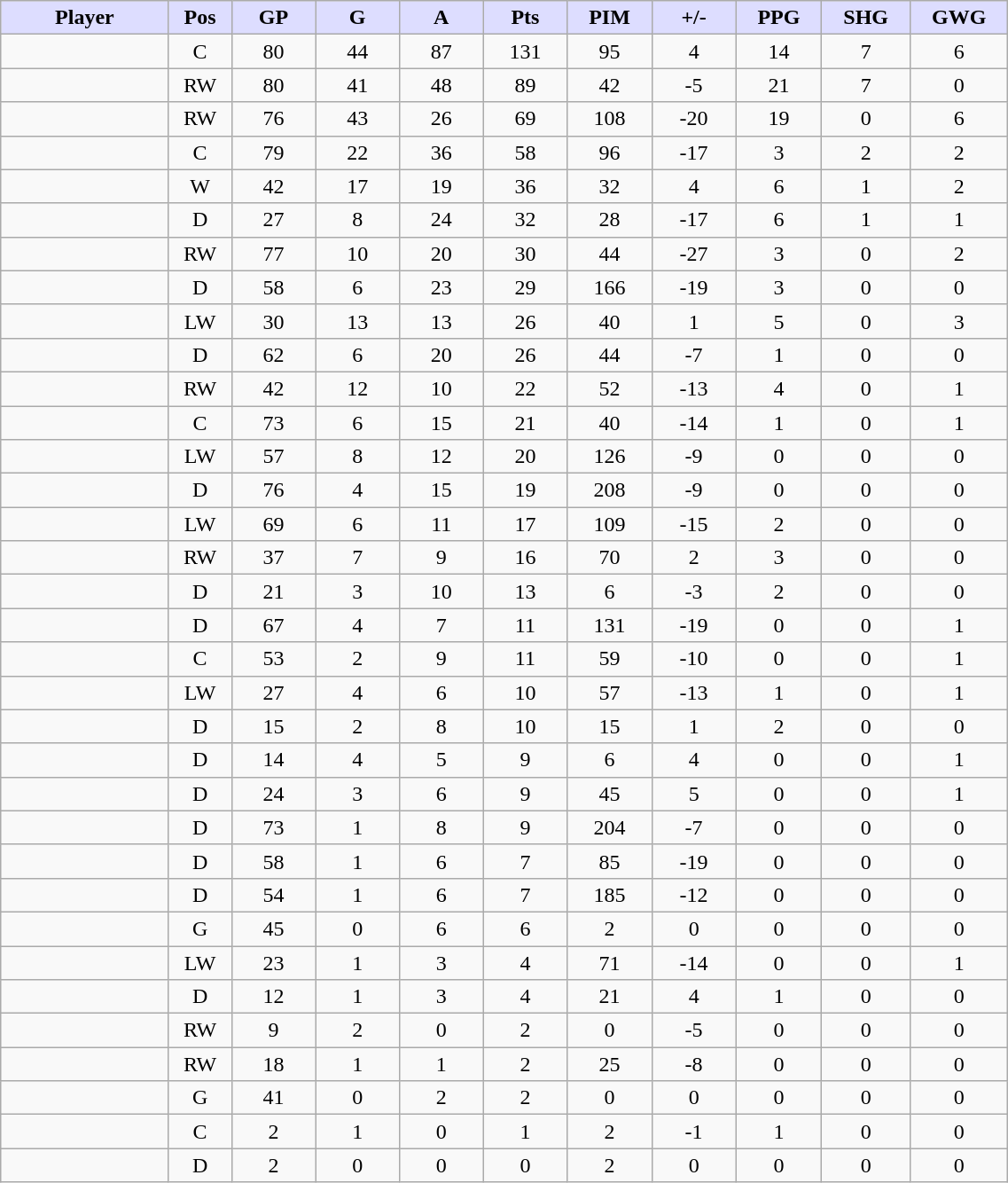<table style="width:60%;" class="wikitable sortable">
<tr style="text-align:center;">
<th style="background:#ddf; width:10%;">Player</th>
<th style="background:#ddf; width:3%;" title="Position">Pos</th>
<th style="background:#ddf; width:5%;" title="Games played">GP</th>
<th style="background:#ddf; width:5%;" title="Goals">G</th>
<th style="background:#ddf; width:5%;" title="Assists">A</th>
<th style="background:#ddf; width:5%;" title="Points">Pts</th>
<th style="background:#ddf; width:5%;" title="Penalties in Minutes">PIM</th>
<th style="background:#ddf; width:5%;" title="Plus/minus">+/-</th>
<th style="background:#ddf; width:5%;" title="Power play goals">PPG</th>
<th style="background:#ddf; width:5%;" title="Short-handed goals">SHG</th>
<th style="background:#ddf; width:5%;" title="Game-winning goals">GWG</th>
</tr>
<tr style="text-align:center;">
<td style="text-align:right;"></td>
<td>C</td>
<td>80</td>
<td>44</td>
<td>87</td>
<td>131</td>
<td>95</td>
<td>4</td>
<td>14</td>
<td>7</td>
<td>6</td>
</tr>
<tr style="text-align:center;">
<td style="text-align:right;"></td>
<td>RW</td>
<td>80</td>
<td>41</td>
<td>48</td>
<td>89</td>
<td>42</td>
<td>-5</td>
<td>21</td>
<td>7</td>
<td>0</td>
</tr>
<tr style="text-align:center;">
<td style="text-align:right;"></td>
<td>RW</td>
<td>76</td>
<td>43</td>
<td>26</td>
<td>69</td>
<td>108</td>
<td>-20</td>
<td>19</td>
<td>0</td>
<td>6</td>
</tr>
<tr style="text-align:center;">
<td style="text-align:right;"></td>
<td>C</td>
<td>79</td>
<td>22</td>
<td>36</td>
<td>58</td>
<td>96</td>
<td>-17</td>
<td>3</td>
<td>2</td>
<td>2</td>
</tr>
<tr style="text-align:center;">
<td style="text-align:right;"></td>
<td>W</td>
<td>42</td>
<td>17</td>
<td>19</td>
<td>36</td>
<td>32</td>
<td>4</td>
<td>6</td>
<td>1</td>
<td>2</td>
</tr>
<tr style="text-align:center;">
<td style="text-align:right;"></td>
<td>D</td>
<td>27</td>
<td>8</td>
<td>24</td>
<td>32</td>
<td>28</td>
<td>-17</td>
<td>6</td>
<td>1</td>
<td>1</td>
</tr>
<tr style="text-align:center;">
<td style="text-align:right;"></td>
<td>RW</td>
<td>77</td>
<td>10</td>
<td>20</td>
<td>30</td>
<td>44</td>
<td>-27</td>
<td>3</td>
<td>0</td>
<td>2</td>
</tr>
<tr style="text-align:center;">
<td style="text-align:right;"></td>
<td>D</td>
<td>58</td>
<td>6</td>
<td>23</td>
<td>29</td>
<td>166</td>
<td>-19</td>
<td>3</td>
<td>0</td>
<td>0</td>
</tr>
<tr style="text-align:center;">
<td style="text-align:right;"></td>
<td>LW</td>
<td>30</td>
<td>13</td>
<td>13</td>
<td>26</td>
<td>40</td>
<td>1</td>
<td>5</td>
<td>0</td>
<td>3</td>
</tr>
<tr style="text-align:center;">
<td style="text-align:right;"></td>
<td>D</td>
<td>62</td>
<td>6</td>
<td>20</td>
<td>26</td>
<td>44</td>
<td>-7</td>
<td>1</td>
<td>0</td>
<td>0</td>
</tr>
<tr style="text-align:center;">
<td style="text-align:right;"></td>
<td>RW</td>
<td>42</td>
<td>12</td>
<td>10</td>
<td>22</td>
<td>52</td>
<td>-13</td>
<td>4</td>
<td>0</td>
<td>1</td>
</tr>
<tr style="text-align:center;">
<td style="text-align:right;"></td>
<td>C</td>
<td>73</td>
<td>6</td>
<td>15</td>
<td>21</td>
<td>40</td>
<td>-14</td>
<td>1</td>
<td>0</td>
<td>1</td>
</tr>
<tr style="text-align:center;">
<td style="text-align:right;"></td>
<td>LW</td>
<td>57</td>
<td>8</td>
<td>12</td>
<td>20</td>
<td>126</td>
<td>-9</td>
<td>0</td>
<td>0</td>
<td>0</td>
</tr>
<tr style="text-align:center;">
<td style="text-align:right;"></td>
<td>D</td>
<td>76</td>
<td>4</td>
<td>15</td>
<td>19</td>
<td>208</td>
<td>-9</td>
<td>0</td>
<td>0</td>
<td>0</td>
</tr>
<tr style="text-align:center;">
<td style="text-align:right;"></td>
<td>LW</td>
<td>69</td>
<td>6</td>
<td>11</td>
<td>17</td>
<td>109</td>
<td>-15</td>
<td>2</td>
<td>0</td>
<td>0</td>
</tr>
<tr style="text-align:center;">
<td style="text-align:right;"></td>
<td>RW</td>
<td>37</td>
<td>7</td>
<td>9</td>
<td>16</td>
<td>70</td>
<td>2</td>
<td>3</td>
<td>0</td>
<td>0</td>
</tr>
<tr style="text-align:center;">
<td style="text-align:right;"></td>
<td>D</td>
<td>21</td>
<td>3</td>
<td>10</td>
<td>13</td>
<td>6</td>
<td>-3</td>
<td>2</td>
<td>0</td>
<td>0</td>
</tr>
<tr style="text-align:center;">
<td style="text-align:right;"></td>
<td>D</td>
<td>67</td>
<td>4</td>
<td>7</td>
<td>11</td>
<td>131</td>
<td>-19</td>
<td>0</td>
<td>0</td>
<td>1</td>
</tr>
<tr style="text-align:center;">
<td style="text-align:right;"></td>
<td>C</td>
<td>53</td>
<td>2</td>
<td>9</td>
<td>11</td>
<td>59</td>
<td>-10</td>
<td>0</td>
<td>0</td>
<td>1</td>
</tr>
<tr style="text-align:center;">
<td style="text-align:right;"></td>
<td>LW</td>
<td>27</td>
<td>4</td>
<td>6</td>
<td>10</td>
<td>57</td>
<td>-13</td>
<td>1</td>
<td>0</td>
<td>1</td>
</tr>
<tr style="text-align:center;">
<td style="text-align:right;"></td>
<td>D</td>
<td>15</td>
<td>2</td>
<td>8</td>
<td>10</td>
<td>15</td>
<td>1</td>
<td>2</td>
<td>0</td>
<td>0</td>
</tr>
<tr style="text-align:center;">
<td style="text-align:right;"></td>
<td>D</td>
<td>14</td>
<td>4</td>
<td>5</td>
<td>9</td>
<td>6</td>
<td>4</td>
<td>0</td>
<td>0</td>
<td>1</td>
</tr>
<tr style="text-align:center;">
<td style="text-align:right;"></td>
<td>D</td>
<td>24</td>
<td>3</td>
<td>6</td>
<td>9</td>
<td>45</td>
<td>5</td>
<td>0</td>
<td>0</td>
<td>1</td>
</tr>
<tr style="text-align:center;">
<td style="text-align:right;"></td>
<td>D</td>
<td>73</td>
<td>1</td>
<td>8</td>
<td>9</td>
<td>204</td>
<td>-7</td>
<td>0</td>
<td>0</td>
<td>0</td>
</tr>
<tr style="text-align:center;">
<td style="text-align:right;"></td>
<td>D</td>
<td>58</td>
<td>1</td>
<td>6</td>
<td>7</td>
<td>85</td>
<td>-19</td>
<td>0</td>
<td>0</td>
<td>0</td>
</tr>
<tr style="text-align:center;">
<td style="text-align:right;"></td>
<td>D</td>
<td>54</td>
<td>1</td>
<td>6</td>
<td>7</td>
<td>185</td>
<td>-12</td>
<td>0</td>
<td>0</td>
<td>0</td>
</tr>
<tr style="text-align:center;">
<td style="text-align:right;"></td>
<td>G</td>
<td>45</td>
<td>0</td>
<td>6</td>
<td>6</td>
<td>2</td>
<td>0</td>
<td>0</td>
<td>0</td>
<td>0</td>
</tr>
<tr style="text-align:center;">
<td style="text-align:right;"></td>
<td>LW</td>
<td>23</td>
<td>1</td>
<td>3</td>
<td>4</td>
<td>71</td>
<td>-14</td>
<td>0</td>
<td>0</td>
<td>1</td>
</tr>
<tr style="text-align:center;">
<td style="text-align:right;"></td>
<td>D</td>
<td>12</td>
<td>1</td>
<td>3</td>
<td>4</td>
<td>21</td>
<td>4</td>
<td>1</td>
<td>0</td>
<td>0</td>
</tr>
<tr style="text-align:center;">
<td style="text-align:right;"></td>
<td>RW</td>
<td>9</td>
<td>2</td>
<td>0</td>
<td>2</td>
<td>0</td>
<td>-5</td>
<td>0</td>
<td>0</td>
<td>0</td>
</tr>
<tr style="text-align:center;">
<td style="text-align:right;"></td>
<td>RW</td>
<td>18</td>
<td>1</td>
<td>1</td>
<td>2</td>
<td>25</td>
<td>-8</td>
<td>0</td>
<td>0</td>
<td>0</td>
</tr>
<tr style="text-align:center;">
<td style="text-align:right;"></td>
<td>G</td>
<td>41</td>
<td>0</td>
<td>2</td>
<td>2</td>
<td>0</td>
<td>0</td>
<td>0</td>
<td>0</td>
<td>0</td>
</tr>
<tr style="text-align:center;">
<td style="text-align:right;"></td>
<td>C</td>
<td>2</td>
<td>1</td>
<td>0</td>
<td>1</td>
<td>2</td>
<td>-1</td>
<td>1</td>
<td>0</td>
<td>0</td>
</tr>
<tr style="text-align:center;">
<td style="text-align:right;"></td>
<td>D</td>
<td>2</td>
<td>0</td>
<td>0</td>
<td>0</td>
<td>2</td>
<td>0</td>
<td>0</td>
<td>0</td>
<td>0</td>
</tr>
</table>
